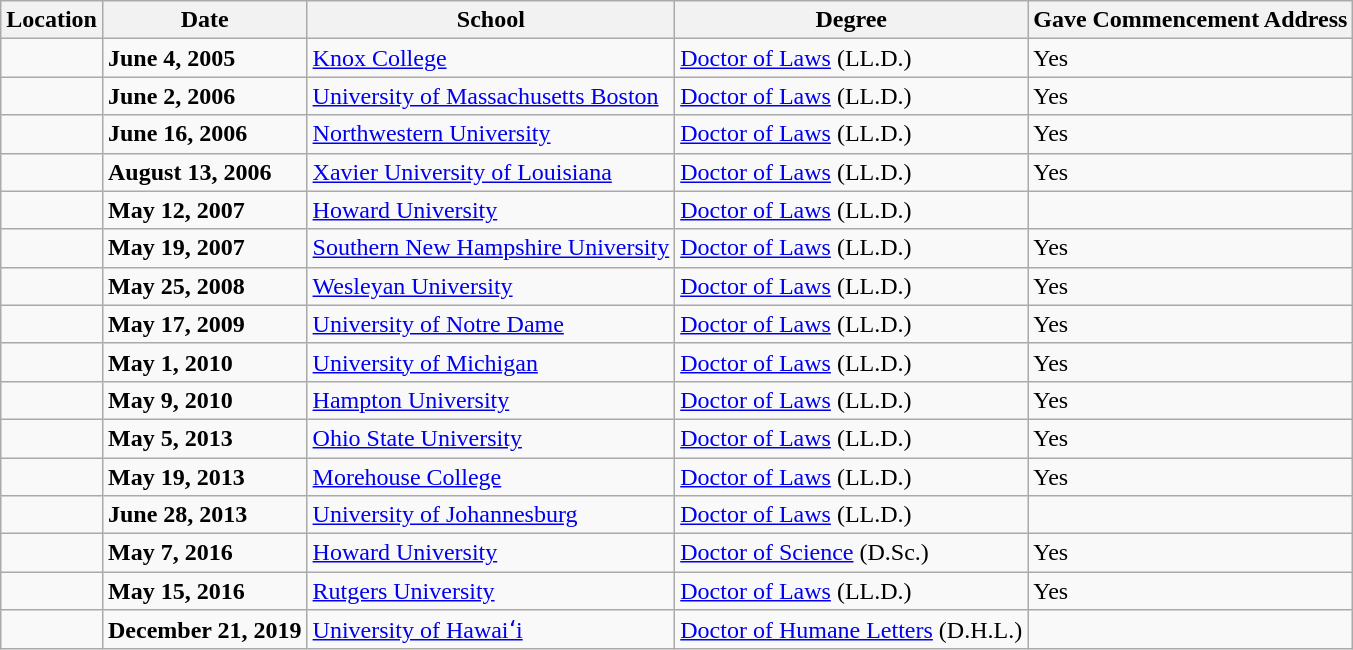<table class="wikitable">
<tr>
<th>Location</th>
<th>Date</th>
<th>School</th>
<th>Degree</th>
<th>Gave Commencement Address</th>
</tr>
<tr>
<td></td>
<td><strong>June 4, 2005</strong></td>
<td><a href='#'>Knox College</a></td>
<td><a href='#'>Doctor of Laws</a> (LL.D.)</td>
<td>Yes </td>
</tr>
<tr>
<td></td>
<td><strong>June 2, 2006</strong></td>
<td><a href='#'>University of Massachusetts Boston</a></td>
<td><a href='#'>Doctor of Laws</a> (LL.D.)</td>
<td>Yes </td>
</tr>
<tr>
<td></td>
<td><strong>June 16, 2006</strong></td>
<td><a href='#'>Northwestern University</a></td>
<td><a href='#'>Doctor of Laws</a> (LL.D.)</td>
<td>Yes </td>
</tr>
<tr>
<td></td>
<td><strong>August 13, 2006</strong></td>
<td><a href='#'>Xavier University of Louisiana</a></td>
<td><a href='#'>Doctor of Laws</a> (LL.D.)</td>
<td>Yes </td>
</tr>
<tr>
<td></td>
<td><strong>May 12, 2007</strong></td>
<td><a href='#'>Howard University</a></td>
<td><a href='#'>Doctor of Laws</a> (LL.D.)</td>
<td></td>
</tr>
<tr>
<td></td>
<td><strong>May 19, 2007</strong></td>
<td><a href='#'>Southern New Hampshire University</a></td>
<td><a href='#'>Doctor of Laws</a> (LL.D.)</td>
<td>Yes </td>
</tr>
<tr>
<td></td>
<td><strong>May 25, 2008</strong></td>
<td><a href='#'>Wesleyan University</a></td>
<td><a href='#'>Doctor of Laws</a>  (LL.D.)</td>
<td>Yes </td>
</tr>
<tr>
<td></td>
<td><strong>May 17, 2009</strong></td>
<td><a href='#'>University of Notre Dame</a></td>
<td><a href='#'>Doctor of Laws</a> (LL.D.)</td>
<td>Yes </td>
</tr>
<tr>
<td></td>
<td><strong>May 1, 2010</strong></td>
<td><a href='#'>University of Michigan</a></td>
<td><a href='#'>Doctor of Laws</a> (LL.D.)</td>
<td>Yes </td>
</tr>
<tr>
<td></td>
<td><strong>May 9, 2010</strong></td>
<td><a href='#'>Hampton University</a></td>
<td><a href='#'>Doctor of Laws</a> (LL.D.)</td>
<td>Yes </td>
</tr>
<tr>
<td></td>
<td><strong>May 5, 2013</strong></td>
<td><a href='#'>Ohio State University</a></td>
<td><a href='#'>Doctor of Laws</a> (LL.D.)</td>
<td>Yes </td>
</tr>
<tr>
<td></td>
<td><strong>May 19, 2013</strong></td>
<td><a href='#'>Morehouse College</a></td>
<td><a href='#'>Doctor of Laws</a> (LL.D.)</td>
<td>Yes </td>
</tr>
<tr>
<td></td>
<td><strong>June 28, 2013</strong></td>
<td><a href='#'>University of Johannesburg</a></td>
<td><a href='#'>Doctor of Laws</a> (LL.D.)</td>
<td></td>
</tr>
<tr>
<td></td>
<td><strong>May 7, 2016</strong></td>
<td><a href='#'>Howard University</a></td>
<td><a href='#'>Doctor of Science</a> (D.Sc.)</td>
<td>Yes </td>
</tr>
<tr>
<td></td>
<td><strong>May 15, 2016</strong></td>
<td><a href='#'>Rutgers University</a></td>
<td><a href='#'>Doctor of Laws</a> (LL.D.)</td>
<td>Yes </td>
</tr>
<tr>
<td></td>
<td><strong>December 21, 2019</strong></td>
<td><a href='#'>University of Hawaiʻi</a></td>
<td><a href='#'>Doctor of Humane Letters</a> (D.H.L.)</td>
</tr>
</table>
